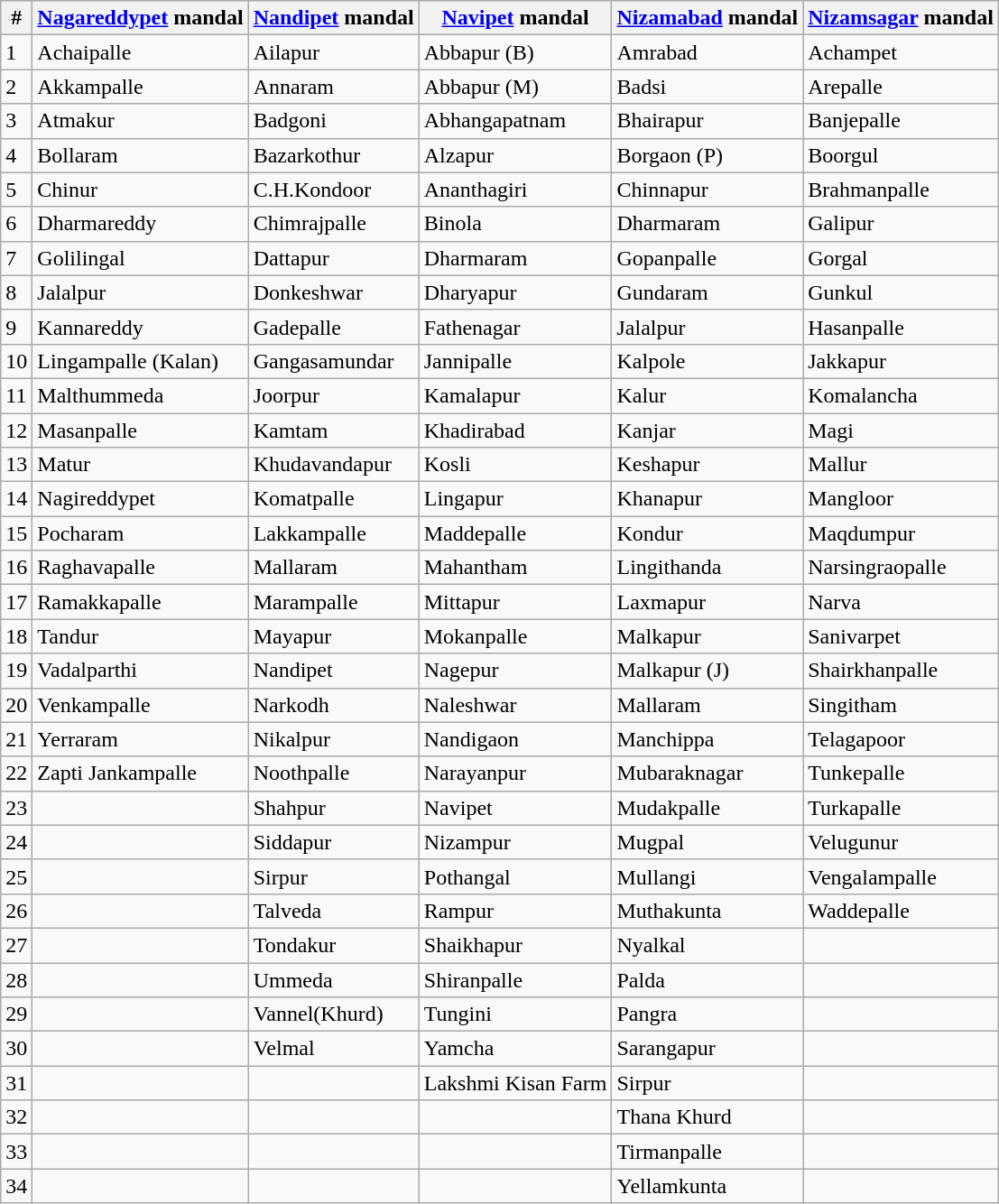<table class="wikitable">
<tr>
<th>#</th>
<th><a href='#'>Nagareddypet</a> mandal</th>
<th><a href='#'>Nandipet</a> mandal</th>
<th><a href='#'>Navipet</a> mandal</th>
<th><a href='#'>Nizamabad</a> mandal</th>
<th><a href='#'>Nizamsagar</a> mandal</th>
</tr>
<tr>
<td>1</td>
<td>Achaipalle</td>
<td>Ailapur</td>
<td>Abbapur (B)</td>
<td>Amrabad</td>
<td>Achampet</td>
</tr>
<tr>
<td>2</td>
<td>Akkampalle</td>
<td>Annaram</td>
<td>Abbapur (M)</td>
<td>Badsi</td>
<td>Arepalle</td>
</tr>
<tr>
<td>3</td>
<td>Atmakur</td>
<td>Badgoni</td>
<td>Abhangapatnam</td>
<td>Bhairapur</td>
<td>Banjepalle</td>
</tr>
<tr>
<td>4</td>
<td>Bollaram</td>
<td>Bazarkothur</td>
<td>Alzapur</td>
<td>Borgaon (P)</td>
<td>Boorgul</td>
</tr>
<tr>
<td>5</td>
<td>Chinur</td>
<td>C.H.Kondoor</td>
<td>Ananthagiri</td>
<td>Chinnapur</td>
<td>Brahmanpalle</td>
</tr>
<tr>
<td>6</td>
<td>Dharmareddy</td>
<td>Chimrajpalle</td>
<td>Binola</td>
<td>Dharmaram</td>
<td>Galipur</td>
</tr>
<tr>
<td>7</td>
<td>Golilingal</td>
<td>Dattapur</td>
<td>Dharmaram</td>
<td>Gopanpalle</td>
<td>Gorgal</td>
</tr>
<tr>
<td>8</td>
<td>Jalalpur</td>
<td>Donkeshwar</td>
<td>Dharyapur</td>
<td>Gundaram</td>
<td>Gunkul</td>
</tr>
<tr>
<td>9</td>
<td>Kannareddy</td>
<td>Gadepalle</td>
<td>Fathenagar</td>
<td>Jalalpur</td>
<td>Hasanpalle</td>
</tr>
<tr>
<td>10</td>
<td>Lingampalle (Kalan)</td>
<td>Gangasamundar</td>
<td>Jannipalle</td>
<td>Kalpole</td>
<td>Jakkapur</td>
</tr>
<tr>
<td>11</td>
<td>Malthummeda</td>
<td>Joorpur</td>
<td>Kamalapur</td>
<td>Kalur</td>
<td>Komalancha</td>
</tr>
<tr>
<td>12</td>
<td>Masanpalle</td>
<td>Kamtam</td>
<td>Khadirabad</td>
<td>Kanjar</td>
<td>Magi</td>
</tr>
<tr>
<td>13</td>
<td>Matur</td>
<td>Khudavandapur</td>
<td>Kosli</td>
<td>Keshapur</td>
<td>Mallur</td>
</tr>
<tr>
<td>14</td>
<td>Nagireddypet</td>
<td>Komatpalle</td>
<td>Lingapur</td>
<td>Khanapur</td>
<td>Mangloor</td>
</tr>
<tr>
<td>15</td>
<td>Pocharam</td>
<td>Lakkampalle</td>
<td>Maddepalle</td>
<td>Kondur</td>
<td>Maqdumpur</td>
</tr>
<tr>
<td>16</td>
<td>Raghavapalle</td>
<td>Mallaram</td>
<td>Mahantham</td>
<td>Lingithanda</td>
<td>Narsingraopalle</td>
</tr>
<tr>
<td>17</td>
<td>Ramakkapalle</td>
<td>Marampalle</td>
<td>Mittapur</td>
<td>Laxmapur</td>
<td>Narva</td>
</tr>
<tr>
<td>18</td>
<td>Tandur</td>
<td>Mayapur</td>
<td>Mokanpalle</td>
<td>Malkapur</td>
<td>Sanivarpet</td>
</tr>
<tr>
<td>19</td>
<td>Vadalparthi</td>
<td>Nandipet</td>
<td>Nagepur</td>
<td>Malkapur (J)</td>
<td>Shairkhanpalle</td>
</tr>
<tr>
<td>20</td>
<td>Venkampalle</td>
<td>Narkodh</td>
<td>Naleshwar</td>
<td>Mallaram</td>
<td>Singitham</td>
</tr>
<tr>
<td>21</td>
<td>Yerraram</td>
<td>Nikalpur</td>
<td>Nandigaon</td>
<td>Manchippa</td>
<td>Telagapoor</td>
</tr>
<tr>
<td>22</td>
<td>Zapti Jankampalle</td>
<td>Noothpalle</td>
<td>Narayanpur</td>
<td>Mubaraknagar</td>
<td>Tunkepalle</td>
</tr>
<tr>
<td>23</td>
<td></td>
<td>Shahpur</td>
<td>Navipet</td>
<td>Mudakpalle</td>
<td>Turkapalle</td>
</tr>
<tr>
<td>24</td>
<td></td>
<td>Siddapur</td>
<td>Nizampur</td>
<td>Mugpal</td>
<td>Velugunur</td>
</tr>
<tr>
<td>25</td>
<td></td>
<td>Sirpur</td>
<td>Pothangal</td>
<td>Mullangi</td>
<td>Vengalampalle</td>
</tr>
<tr>
<td>26</td>
<td></td>
<td>Talveda</td>
<td>Rampur</td>
<td>Muthakunta</td>
<td>Waddepalle</td>
</tr>
<tr>
<td>27</td>
<td></td>
<td>Tondakur</td>
<td>Shaikhapur</td>
<td>Nyalkal</td>
<td></td>
</tr>
<tr>
<td>28</td>
<td></td>
<td>Ummeda</td>
<td>Shiranpalle</td>
<td>Palda</td>
<td></td>
</tr>
<tr>
<td>29</td>
<td></td>
<td>Vannel(Khurd)</td>
<td>Tungini</td>
<td>Pangra</td>
<td></td>
</tr>
<tr>
<td>30</td>
<td></td>
<td>Velmal</td>
<td>Yamcha</td>
<td>Sarangapur</td>
<td></td>
</tr>
<tr>
<td>31</td>
<td></td>
<td></td>
<td>Lakshmi Kisan Farm</td>
<td>Sirpur</td>
<td></td>
</tr>
<tr>
<td>32</td>
<td></td>
<td></td>
<td></td>
<td>Thana Khurd</td>
<td></td>
</tr>
<tr>
<td>33</td>
<td></td>
<td></td>
<td></td>
<td>Tirmanpalle</td>
<td></td>
</tr>
<tr>
<td>34</td>
<td></td>
<td></td>
<td></td>
<td>Yellamkunta</td>
<td></td>
</tr>
</table>
